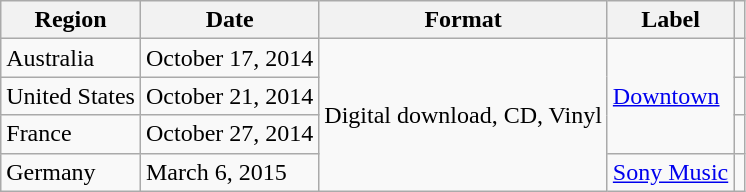<table class="wikitable">
<tr>
<th scope="col">Region</th>
<th scope="col">Date</th>
<th scope="col">Format</th>
<th scope="col">Label</th>
<th scope="col"></th>
</tr>
<tr>
<td>Australia</td>
<td>October 17, 2014</td>
<td rowspan="4">Digital download, CD, Vinyl</td>
<td rowspan="3"><a href='#'>Downtown</a></td>
<td></td>
</tr>
<tr>
<td>United States</td>
<td>October 21, 2014</td>
<td></td>
</tr>
<tr>
<td>France</td>
<td>October 27, 2014</td>
<td></td>
</tr>
<tr>
<td>Germany</td>
<td>March 6, 2015</td>
<td><a href='#'>Sony Music</a></td>
<td></td>
</tr>
</table>
